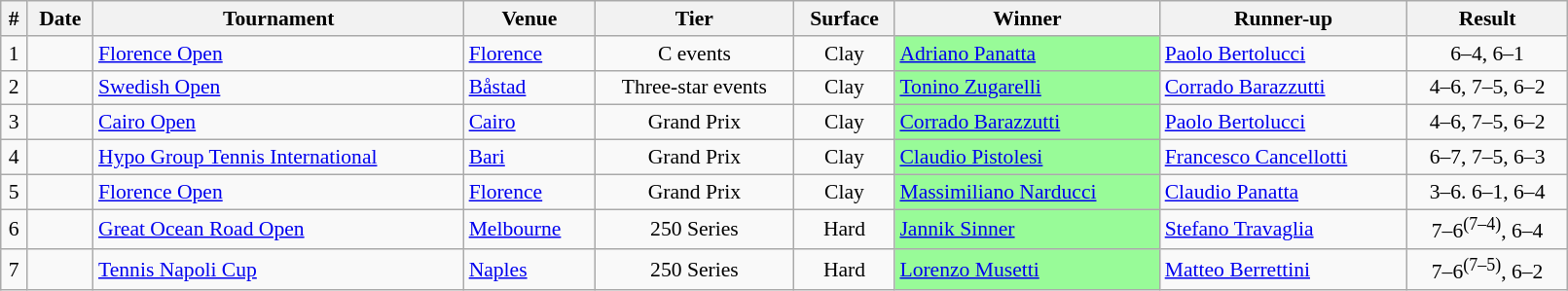<table class="wikitable" width=85% style="font-size:90%; text-align:center;">
<tr>
<th>#</th>
<th>Date</th>
<th>Tournament</th>
<th>Venue</th>
<th>Tier</th>
<th>Surface</th>
<th>Winner</th>
<th>Runner-up</th>
<th>Result</th>
</tr>
<tr>
<td>1</td>
<td></td>
<td align=left><a href='#'>Florence Open</a></td>
<td align=left> <a href='#'>Florence</a></td>
<td>C events</td>
<td>Clay</td>
<td align=left bgcolor=palegreen><a href='#'>Adriano Panatta</a></td>
<td align=left><a href='#'>Paolo Bertolucci</a></td>
<td>6–4, 6–1</td>
</tr>
<tr>
<td>2</td>
<td><a href='#'></a></td>
<td align=left><a href='#'>Swedish Open</a></td>
<td align=left> <a href='#'>Båstad</a></td>
<td>Three-star events</td>
<td>Clay</td>
<td align=left bgcolor=palegreen><a href='#'>Tonino Zugarelli</a></td>
<td align=left><a href='#'>Corrado Barazzutti</a></td>
<td>4–6, 7–5, 6–2</td>
</tr>
<tr>
<td>3</td>
<td><a href='#'></a></td>
<td align=left><a href='#'>Cairo Open</a></td>
<td align=left> <a href='#'>Cairo</a></td>
<td>Grand Prix</td>
<td>Clay</td>
<td align=left bgcolor=palegreen><a href='#'>Corrado Barazzutti</a></td>
<td align=left><a href='#'>Paolo Bertolucci</a></td>
<td>4–6, 7–5, 6–2</td>
</tr>
<tr>
<td>4</td>
<td><a href='#'></a></td>
<td align=left><a href='#'>Hypo Group Tennis International</a></td>
<td align=left> <a href='#'>Bari</a></td>
<td>Grand Prix</td>
<td>Clay</td>
<td align=left bgcolor=palegreen><a href='#'>Claudio Pistolesi</a></td>
<td align=left><a href='#'>Francesco Cancellotti</a></td>
<td>6–7, 7–5, 6–3</td>
</tr>
<tr>
<td>5</td>
<td></td>
<td align=left><a href='#'>Florence Open</a></td>
<td align=left> <a href='#'>Florence</a></td>
<td>Grand Prix</td>
<td>Clay</td>
<td align=left bgcolor=palegreen><a href='#'>Massimiliano Narducci</a></td>
<td align=left><a href='#'>Claudio Panatta</a></td>
<td>3–6. 6–1, 6–4</td>
</tr>
<tr>
<td>6</td>
<td><a href='#'></a></td>
<td align=left><a href='#'>Great Ocean Road Open</a></td>
<td align=left> <a href='#'>Melbourne</a></td>
<td>250 Series</td>
<td>Hard</td>
<td align=left bgcolor=palegreen><a href='#'>Jannik Sinner</a></td>
<td align=left><a href='#'>Stefano Travaglia</a></td>
<td>7–6<sup>(7–4)</sup>, 6–4</td>
</tr>
<tr>
<td>7</td>
<td><a href='#'></a></td>
<td align=left><a href='#'>Tennis Napoli Cup</a></td>
<td align=left> <a href='#'>Naples</a></td>
<td>250 Series</td>
<td>Hard</td>
<td align=left bgcolor=palegreen><a href='#'>Lorenzo Musetti</a></td>
<td align=left><a href='#'>Matteo Berrettini</a></td>
<td>7–6<sup>(7–5)</sup>, 6–2</td>
</tr>
</table>
